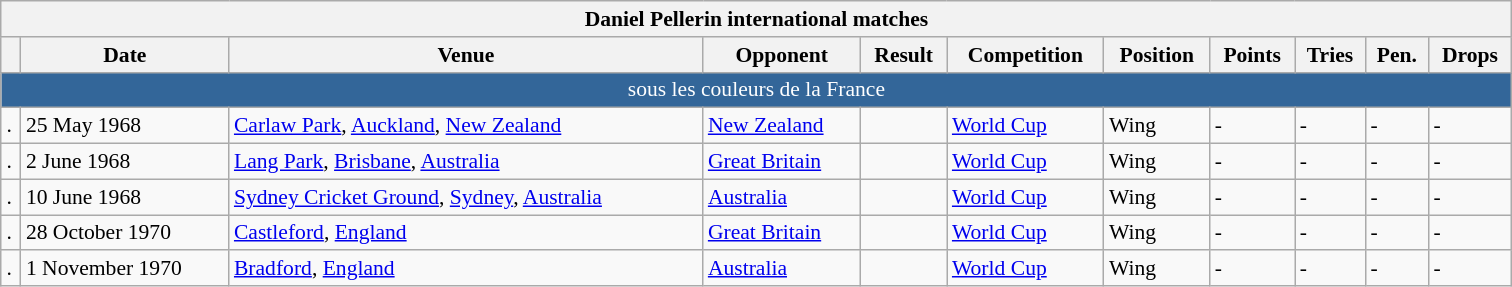<table class="wikitable sortable" style="float:center; border:1px; font-size:90%; margin-left:1em;" border="1">
<tr>
<th colspan="12" width="1000">Daniel Pellerin international matches</th>
</tr>
<tr>
<th></th>
<th>Date</th>
<th>Venue</th>
<th>Opponent</th>
<th>Result</th>
<th>Competition</th>
<th>Position</th>
<th>Points</th>
<th>Tries</th>
<th>Pen.</th>
<th>Drops</th>
</tr>
<tr>
<td colspan="11" style="text-align:center; background-color:#369; color:#ffffff;">sous les couleurs de la France</td>
</tr>
<tr>
<td>.</td>
<td>25 May 1968</td>
<td><a href='#'>Carlaw Park</a>, <a href='#'>Auckland</a>, <a href='#'>New Zealand</a></td>
<td><a href='#'>New Zealand</a></td>
<td></td>
<td><a href='#'>World Cup</a></td>
<td>Wing</td>
<td>-</td>
<td>-</td>
<td>-</td>
<td>-</td>
</tr>
<tr>
<td>.</td>
<td>2 June 1968</td>
<td><a href='#'>Lang Park</a>, <a href='#'>Brisbane</a>, <a href='#'>Australia</a></td>
<td><a href='#'>Great Britain</a></td>
<td></td>
<td><a href='#'>World Cup</a></td>
<td>Wing</td>
<td>-</td>
<td>-</td>
<td>-</td>
<td>-</td>
</tr>
<tr>
<td>.</td>
<td>10 June 1968</td>
<td><a href='#'>Sydney Cricket Ground</a>, <a href='#'>Sydney</a>, <a href='#'>Australia</a></td>
<td><a href='#'>Australia</a></td>
<td></td>
<td><a href='#'>World Cup</a></td>
<td>Wing</td>
<td>-</td>
<td>-</td>
<td>-</td>
<td>-</td>
</tr>
<tr>
<td>.</td>
<td>28 October 1970</td>
<td><a href='#'>Castleford</a>, <a href='#'>England</a></td>
<td><a href='#'>Great Britain</a></td>
<td></td>
<td><a href='#'>World Cup</a></td>
<td>Wing</td>
<td>-</td>
<td>-</td>
<td>-</td>
<td>-</td>
</tr>
<tr>
<td>.</td>
<td>1 November 1970</td>
<td><a href='#'>Bradford</a>, <a href='#'>England</a></td>
<td><a href='#'>Australia</a></td>
<td></td>
<td><a href='#'>World Cup</a></td>
<td>Wing</td>
<td>-</td>
<td>-</td>
<td>-</td>
<td>-</td>
</tr>
</table>
